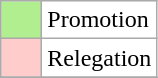<table class="wikitable">
<tr>
<td bgcolor="#B0EE90" width="20"></td>
<td bgcolor="#ffffff" align="left">Promotion</td>
</tr>
<tr>
<td bgcolor="#FFCCCC" width="20"></td>
<td bgcolor="#ffffff" align="left">Relegation</td>
</tr>
<tr>
</tr>
</table>
